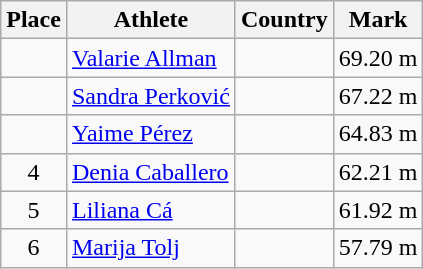<table class="wikitable">
<tr>
<th>Place</th>
<th>Athlete</th>
<th>Country</th>
<th>Mark</th>
</tr>
<tr>
<td align=center></td>
<td><a href='#'>Valarie Allman</a></td>
<td></td>
<td>69.20 m</td>
</tr>
<tr>
<td align=center></td>
<td><a href='#'>Sandra Perković</a></td>
<td></td>
<td>67.22 m</td>
</tr>
<tr>
<td align=center></td>
<td><a href='#'>Yaime Pérez</a></td>
<td></td>
<td>64.83 m</td>
</tr>
<tr>
<td align=center>4</td>
<td><a href='#'>Denia Caballero</a></td>
<td></td>
<td>62.21 m</td>
</tr>
<tr>
<td align=center>5</td>
<td><a href='#'>Liliana Cá</a></td>
<td></td>
<td>61.92 m</td>
</tr>
<tr>
<td align=center>6</td>
<td><a href='#'>Marija Tolj</a></td>
<td></td>
<td>57.79 m</td>
</tr>
</table>
